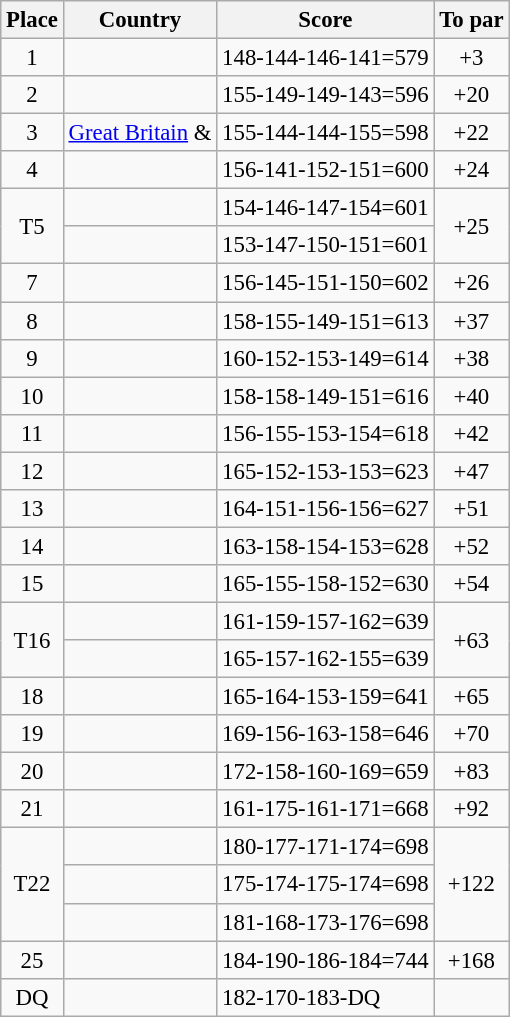<table class="wikitable" style="font-size:95%;">
<tr>
<th>Place</th>
<th>Country</th>
<th>Score</th>
<th>To par</th>
</tr>
<tr>
<td align=center>1</td>
<td></td>
<td>148-144-146-141=579</td>
<td align=center>+3</td>
</tr>
<tr>
<td align=center>2</td>
<td></td>
<td>155-149-149-143=596</td>
<td align=center>+20</td>
</tr>
<tr>
<td align=center>3</td>
<td> <a href='#'>Great Britain</a> &<br></td>
<td>155-144-144-155=598</td>
<td align=center>+22</td>
</tr>
<tr>
<td align=center>4</td>
<td></td>
<td>156-141-152-151=600</td>
<td align=center>+24</td>
</tr>
<tr>
<td rowspan=2 align=center>T5</td>
<td></td>
<td>154-146-147-154=601</td>
<td rowspan=2 align=center>+25</td>
</tr>
<tr>
<td></td>
<td>153-147-150-151=601</td>
</tr>
<tr>
<td align=center>7</td>
<td></td>
<td>156-145-151-150=602</td>
<td align=center>+26</td>
</tr>
<tr>
<td align=center>8</td>
<td></td>
<td>158-155-149-151=613</td>
<td align=center>+37</td>
</tr>
<tr>
<td align=center>9</td>
<td></td>
<td>160-152-153-149=614</td>
<td align=center>+38</td>
</tr>
<tr>
<td align=center>10</td>
<td></td>
<td>158-158-149-151=616</td>
<td align=center>+40</td>
</tr>
<tr>
<td align=center>11</td>
<td></td>
<td>156-155-153-154=618</td>
<td align=center>+42</td>
</tr>
<tr>
<td align=center>12</td>
<td></td>
<td>165-152-153-153=623</td>
<td align=center>+47</td>
</tr>
<tr>
<td align=center>13</td>
<td></td>
<td>164-151-156-156=627</td>
<td align=center>+51</td>
</tr>
<tr>
<td align=center>14</td>
<td></td>
<td>163-158-154-153=628</td>
<td align=center>+52</td>
</tr>
<tr>
<td align=center>15</td>
<td></td>
<td>165-155-158-152=630</td>
<td align=center>+54</td>
</tr>
<tr>
<td rowspan=2 align=center>T16</td>
<td></td>
<td>161-159-157-162=639</td>
<td rowspan=2 align=center>+63</td>
</tr>
<tr>
<td></td>
<td>165-157-162-155=639</td>
</tr>
<tr>
<td align=center>18</td>
<td></td>
<td>165-164-153-159=641</td>
<td align=center>+65</td>
</tr>
<tr>
<td align=center>19</td>
<td></td>
<td>169-156-163-158=646</td>
<td align=center>+70</td>
</tr>
<tr>
<td align=center>20</td>
<td></td>
<td>172-158-160-169=659</td>
<td align=center>+83</td>
</tr>
<tr>
<td align=center>21</td>
<td></td>
<td>161-175-161-171=668</td>
<td align=center>+92</td>
</tr>
<tr>
<td rowspan=3 align=center>T22</td>
<td></td>
<td>180-177-171-174=698</td>
<td rowspan=3 align=center>+122</td>
</tr>
<tr>
<td></td>
<td>175-174-175-174=698</td>
</tr>
<tr>
<td></td>
<td>181-168-173-176=698</td>
</tr>
<tr>
<td align=center>25</td>
<td></td>
<td>184-190-186-184=744</td>
<td align=center>+168</td>
</tr>
<tr>
<td align=center>DQ</td>
<td></td>
<td>182-170-183-DQ</td>
<td align=center></td>
</tr>
</table>
